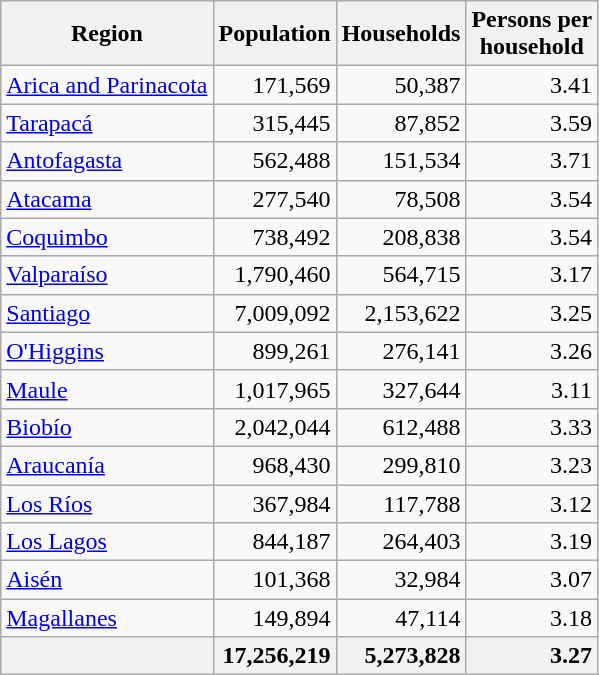<table class="wikitable sortable" style="text-align:right">
<tr>
<th>Region</th>
<th>Population</th>
<th>Households</th>
<th>Persons per<br>household</th>
</tr>
<tr>
<td align="left"><a href='#'>Arica and Parinacota</a></td>
<td>171,569</td>
<td>50,387</td>
<td>3.41</td>
</tr>
<tr>
<td align="left"><a href='#'>Tarapacá</a></td>
<td>315,445</td>
<td>87,852</td>
<td>3.59</td>
</tr>
<tr>
<td align="left"><a href='#'>Antofagasta</a></td>
<td>562,488</td>
<td>151,534</td>
<td>3.71</td>
</tr>
<tr>
<td align="left"><a href='#'>Atacama</a></td>
<td>277,540</td>
<td>78,508</td>
<td>3.54</td>
</tr>
<tr>
<td align="left"><a href='#'>Coquimbo</a></td>
<td>738,492</td>
<td>208,838</td>
<td>3.54</td>
</tr>
<tr>
<td align="left"><a href='#'>Valparaíso</a></td>
<td>1,790,460</td>
<td>564,715</td>
<td>3.17</td>
</tr>
<tr>
<td align="left"><a href='#'>Santiago</a></td>
<td>7,009,092</td>
<td>2,153,622</td>
<td>3.25</td>
</tr>
<tr>
<td align="left"><a href='#'>O'Higgins</a></td>
<td>899,261</td>
<td>276,141</td>
<td>3.26</td>
</tr>
<tr>
<td align="left"><a href='#'>Maule</a></td>
<td>1,017,965</td>
<td>327,644</td>
<td>3.11</td>
</tr>
<tr>
<td align="left"><a href='#'>Biobío</a></td>
<td>2,042,044</td>
<td>612,488</td>
<td>3.33</td>
</tr>
<tr>
<td align="left"><a href='#'>Araucanía</a></td>
<td>968,430</td>
<td>299,810</td>
<td>3.23</td>
</tr>
<tr>
<td align="left"><a href='#'>Los Ríos</a></td>
<td>367,984</td>
<td>117,788</td>
<td>3.12</td>
</tr>
<tr>
<td align="left"><a href='#'>Los Lagos</a></td>
<td>844,187</td>
<td>264,403</td>
<td>3.19</td>
</tr>
<tr>
<td align="left"><a href='#'>Aisén</a></td>
<td>101,368</td>
<td>32,984</td>
<td>3.07</td>
</tr>
<tr>
<td align="left"><a href='#'>Magallanes</a></td>
<td>149,894</td>
<td>47,114</td>
<td>3.18</td>
</tr>
<tr style="background-color: #f2f2f2">
<td align="left"><strong></strong></td>
<td><strong>17,256,219</strong></td>
<td><strong>5,273,828</strong></td>
<td><strong>3.27</strong></td>
</tr>
</table>
